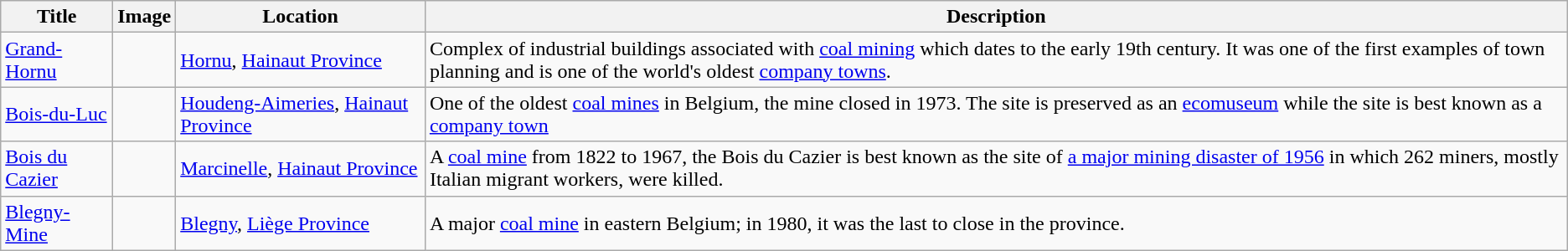<table class="wikitable">
<tr>
<th>Title</th>
<th>Image</th>
<th>Location</th>
<th>Description</th>
</tr>
<tr>
<td><a href='#'>Grand-Hornu</a></td>
<td></td>
<td><a href='#'>Hornu</a>, <a href='#'>Hainaut Province</a></td>
<td>Complex of industrial buildings associated with <a href='#'>coal mining</a> which dates to the early 19th century. It was one of the first examples of town planning and is one of the world's oldest <a href='#'>company towns</a>.</td>
</tr>
<tr>
<td><a href='#'>Bois-du-Luc</a></td>
<td></td>
<td><a href='#'>Houdeng-Aimeries</a>, <a href='#'>Hainaut Province</a></td>
<td>One of the oldest <a href='#'>coal mines</a> in Belgium, the mine closed in 1973. The site is preserved as an <a href='#'>ecomuseum</a> while the site is best known as a <a href='#'>company town</a></td>
</tr>
<tr>
<td><a href='#'>Bois du Cazier</a></td>
<td></td>
<td><a href='#'>Marcinelle</a>, <a href='#'>Hainaut Province</a></td>
<td>A <a href='#'>coal mine</a> from 1822 to 1967, the Bois du Cazier is best known as the site of <a href='#'>a major mining disaster of 1956</a> in which 262 miners, mostly Italian migrant workers, were killed.</td>
</tr>
<tr>
<td><a href='#'>Blegny-Mine</a></td>
<td></td>
<td><a href='#'>Blegny</a>, <a href='#'>Liège Province</a></td>
<td>A major <a href='#'>coal mine</a> in eastern Belgium; in 1980, it was the last to close in the province.</td>
</tr>
</table>
